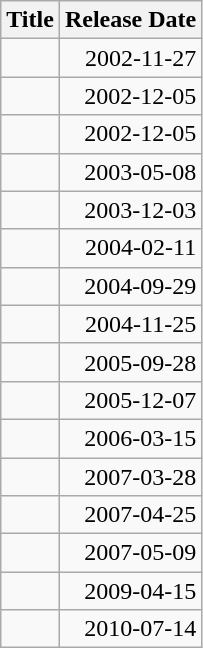<table class="wikitable">
<tr>
<th>Title</th>
<th>Release Date</th>
</tr>
<tr>
<td></td>
<td align="right">2002-11-27</td>
</tr>
<tr>
<td></td>
<td align="right">2002-12-05</td>
</tr>
<tr>
<td></td>
<td align="right">2002-12-05</td>
</tr>
<tr>
<td></td>
<td align="right">2003-05-08</td>
</tr>
<tr>
<td></td>
<td align="right">2003-12-03</td>
</tr>
<tr>
<td></td>
<td align="right">2004-02-11</td>
</tr>
<tr>
<td></td>
<td align="right">2004-09-29</td>
</tr>
<tr>
<td></td>
<td align="right">2004-11-25</td>
</tr>
<tr>
<td></td>
<td align="right">2005-09-28</td>
</tr>
<tr>
<td></td>
<td align="right">2005-12-07</td>
</tr>
<tr>
<td></td>
<td align="right">2006-03-15</td>
</tr>
<tr>
<td></td>
<td align="right">2007-03-28</td>
</tr>
<tr>
<td></td>
<td align="right">2007-04-25</td>
</tr>
<tr>
<td></td>
<td align="right">2007-05-09</td>
</tr>
<tr>
<td></td>
<td align="right">2009-04-15</td>
</tr>
<tr>
<td></td>
<td align="right">2010-07-14</td>
</tr>
</table>
